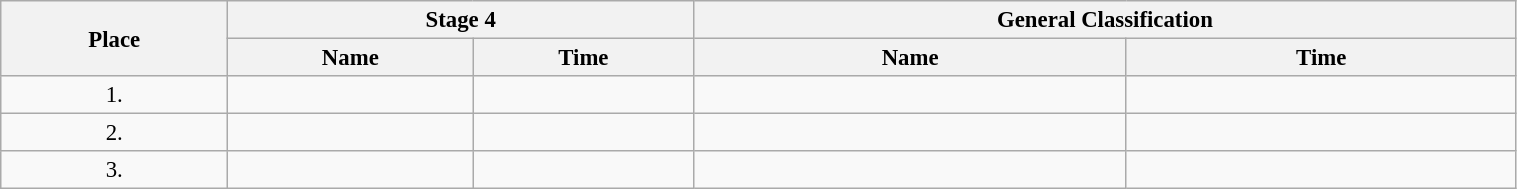<table class=wikitable style="font-size:95%" width="80%">
<tr>
<th rowspan="2">Place</th>
<th colspan="2">Stage 4</th>
<th colspan="2">General Classification</th>
</tr>
<tr>
<th>Name</th>
<th>Time</th>
<th>Name</th>
<th>Time</th>
</tr>
<tr>
<td align="center">1.</td>
<td></td>
<td></td>
<td></td>
<td></td>
</tr>
<tr>
<td align="center">2.</td>
<td></td>
<td></td>
<td></td>
<td></td>
</tr>
<tr>
<td align="center">3.</td>
<td></td>
<td></td>
<td></td>
<td></td>
</tr>
</table>
